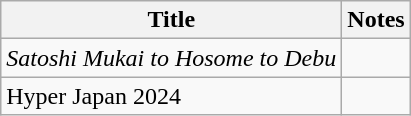<table class="wikitable">
<tr>
<th>Title</th>
<th>Notes</th>
</tr>
<tr>
<td><em>Satoshi Mukai to Hosome to Debu</em></td>
<td></td>
</tr>
<tr>
<td Hyper Japan 2024>Hyper Japan 2024</td>
<td></td>
</tr>
</table>
